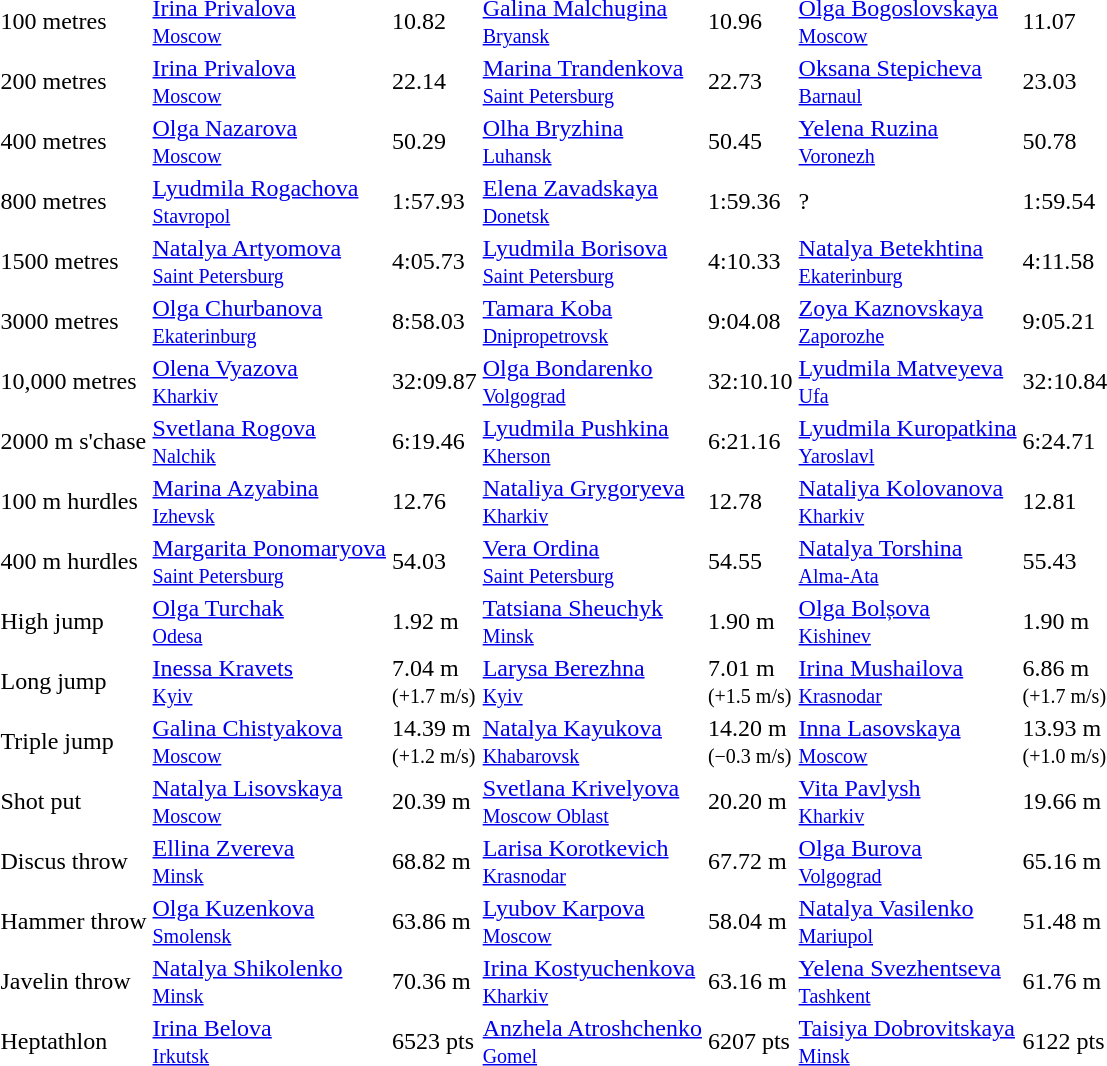<table>
<tr>
<td>100 metres</td>
<td><a href='#'>Irina Privalova</a><br><small> <a href='#'>Moscow</a></small></td>
<td>10.82 </td>
<td><a href='#'>Galina Malchugina</a><br><small> <a href='#'>Bryansk</a></small></td>
<td>10.96</td>
<td><a href='#'>Olga Bogoslovskaya</a><br><small> <a href='#'>Moscow</a></small></td>
<td>11.07</td>
</tr>
<tr>
<td>200 metres</td>
<td><a href='#'>Irina Privalova</a><br><small> <a href='#'>Moscow</a></small></td>
<td>22.14</td>
<td><a href='#'>Marina Trandenkova</a><br><small> <a href='#'>Saint Petersburg</a></small></td>
<td>22.73</td>
<td><a href='#'>Oksana Stepicheva</a><br><small> <a href='#'>Barnaul</a></small></td>
<td>23.03</td>
</tr>
<tr>
<td>400 metres</td>
<td><a href='#'>Olga Nazarova</a><br><small> <a href='#'>Moscow</a></small></td>
<td>50.29</td>
<td><a href='#'>Olha Bryzhina</a><br><small> <a href='#'>Luhansk</a></small></td>
<td>50.45</td>
<td><a href='#'>Yelena Ruzina</a><br><small> <a href='#'>Voronezh</a></small></td>
<td>50.78</td>
</tr>
<tr>
<td>800 metres</td>
<td><a href='#'>Lyudmila Rogachova</a><br><small> <a href='#'>Stavropol</a></small></td>
<td>1:57.93</td>
<td><a href='#'>Elena Zavadskaya</a><br><small> <a href='#'>Donetsk</a></small></td>
<td>1:59.36</td>
<td>?</td>
<td>1:59.54</td>
</tr>
<tr>
<td>1500 metres</td>
<td><a href='#'>Natalya Artyomova</a><br><small> <a href='#'>Saint Petersburg</a></small></td>
<td>4:05.73</td>
<td><a href='#'>Lyudmila Borisova</a><br><small> <a href='#'>Saint Petersburg</a></small></td>
<td>4:10.33</td>
<td><a href='#'>Natalya Betekhtina</a><br><small> <a href='#'>Ekaterinburg</a></small></td>
<td>4:11.58</td>
</tr>
<tr>
<td>3000 metres</td>
<td><a href='#'>Olga Churbanova</a><br><small> <a href='#'>Ekaterinburg</a></small></td>
<td>8:58.03</td>
<td><a href='#'>Tamara Koba</a><br><small> <a href='#'>Dnipropetrovsk</a></small></td>
<td>9:04.08</td>
<td><a href='#'>Zoya Kaznovskaya</a><br><small> <a href='#'>Zaporozhe</a></small></td>
<td>9:05.21</td>
</tr>
<tr>
<td>10,000 metres</td>
<td><a href='#'>Olena Vyazova</a><br><small> <a href='#'>Kharkiv</a></small></td>
<td>32:09.87</td>
<td><a href='#'>Olga Bondarenko</a><br><small> <a href='#'>Volgograd</a></small></td>
<td>32:10.10</td>
<td><a href='#'>Lyudmila Matveyeva</a><br><small> <a href='#'>Ufa</a></small></td>
<td>32:10.84</td>
</tr>
<tr>
<td>2000 m s'chase</td>
<td><a href='#'>Svetlana Rogova</a><br><small> <a href='#'>Nalchik</a></small></td>
<td>6:19.46</td>
<td><a href='#'>Lyudmila Pushkina</a><br><small> <a href='#'>Kherson</a></small></td>
<td>6:21.16</td>
<td><a href='#'>Lyudmila Kuropatkina</a><br><small> <a href='#'>Yaroslavl</a></small></td>
<td>6:24.71</td>
</tr>
<tr>
<td>100 m hurdles</td>
<td><a href='#'>Marina Azyabina</a><br><small> <a href='#'>Izhevsk</a></small></td>
<td>12.76</td>
<td><a href='#'>Nataliya Grygoryeva</a><br><small> <a href='#'>Kharkiv</a></small></td>
<td>12.78</td>
<td><a href='#'>Nataliya Kolovanova</a><br><small> <a href='#'>Kharkiv</a></small></td>
<td>12.81</td>
</tr>
<tr>
<td>400 m hurdles</td>
<td><a href='#'>Margarita Ponomaryova</a><br><small> <a href='#'>Saint Petersburg</a></small></td>
<td>54.03</td>
<td><a href='#'>Vera Ordina</a><br><small> <a href='#'>Saint Petersburg</a></small></td>
<td>54.55</td>
<td><a href='#'>Natalya Torshina</a><br><small> <a href='#'>Alma-Ata</a></small></td>
<td>55.43</td>
</tr>
<tr>
<td>High jump</td>
<td><a href='#'>Olga Turchak</a><br><small> <a href='#'>Odesa</a></small></td>
<td>1.92 m</td>
<td><a href='#'>Tatsiana Sheuchyk</a><br><small> <a href='#'>Minsk</a></small></td>
<td>1.90 m</td>
<td><a href='#'>Olga Bolșova</a><br><small> <a href='#'>Kishinev</a></small></td>
<td>1.90 m</td>
</tr>
<tr>
<td>Long jump</td>
<td><a href='#'>Inessa Kravets</a><br><small> <a href='#'>Kyiv</a></small></td>
<td>7.04 m<br><small>(+1.7 m/s)</small></td>
<td><a href='#'>Larysa Berezhna</a><br><small> <a href='#'>Kyiv</a></small></td>
<td>7.01 m<br><small>(+1.5 m/s)</small></td>
<td><a href='#'>Irina Mushailova</a><br><small> <a href='#'>Krasnodar</a></small></td>
<td>6.86 m<br><small>(+1.7 m/s)</small></td>
</tr>
<tr>
<td>Triple jump</td>
<td><a href='#'>Galina Chistyakova</a><br><small> <a href='#'>Moscow</a></small></td>
<td>14.39 m<br><small>(+1.2 m/s)</small></td>
<td><a href='#'>Natalya Kayukova</a><br><small> <a href='#'>Khabarovsk</a></small></td>
<td>14.20 m<br><small>(−0.3 m/s)</small></td>
<td><a href='#'>Inna Lasovskaya</a><br><small> <a href='#'>Moscow</a></small></td>
<td>13.93 m<br><small>(+1.0 m/s)</small></td>
</tr>
<tr>
<td>Shot put</td>
<td><a href='#'>Natalya Lisovskaya</a><br><small> <a href='#'>Moscow</a></small></td>
<td>20.39 m</td>
<td><a href='#'>Svetlana Krivelyova</a><br><small> <a href='#'>Moscow Oblast</a></small></td>
<td>20.20 m</td>
<td><a href='#'>Vita Pavlysh</a><br><small> <a href='#'>Kharkiv</a></small></td>
<td>19.66 m</td>
</tr>
<tr>
<td>Discus throw</td>
<td><a href='#'>Ellina Zvereva</a><br><small> <a href='#'>Minsk</a></small></td>
<td>68.82 m</td>
<td><a href='#'>Larisa Korotkevich</a><br><small> <a href='#'>Krasnodar</a></small></td>
<td>67.72 m</td>
<td><a href='#'>Olga Burova</a><br><small> <a href='#'>Volgograd</a></small></td>
<td>65.16 m</td>
</tr>
<tr>
<td>Hammer throw</td>
<td><a href='#'>Olga Kuzenkova</a><br><small> <a href='#'>Smolensk</a></small></td>
<td>63.86 m</td>
<td><a href='#'>Lyubov Karpova</a><br><small> <a href='#'>Moscow</a></small></td>
<td>58.04 m</td>
<td><a href='#'>Natalya Vasilenko</a><br><small> <a href='#'>Mariupol</a></small></td>
<td>51.48 m</td>
</tr>
<tr>
<td>Javelin throw</td>
<td><a href='#'>Natalya Shikolenko</a><br><small> <a href='#'>Minsk</a></small></td>
<td>70.36 m </td>
<td><a href='#'>Irina Kostyuchenkova</a><br><small> <a href='#'>Kharkiv</a></small></td>
<td>63.16 m</td>
<td><a href='#'>Yelena Svezhentseva</a><br><small> <a href='#'>Tashkent</a></small></td>
<td>61.76 m</td>
</tr>
<tr>
<td>Heptathlon</td>
<td><a href='#'>Irina Belova</a><br><small> <a href='#'>Irkutsk</a></small></td>
<td>6523 pts</td>
<td><a href='#'>Anzhela Atroshchenko</a><br><small> <a href='#'>Gomel</a></small></td>
<td>6207 pts</td>
<td><a href='#'>Taisiya Dobrovitskaya</a><br><small> <a href='#'>Minsk</a></small></td>
<td>6122 pts</td>
</tr>
</table>
